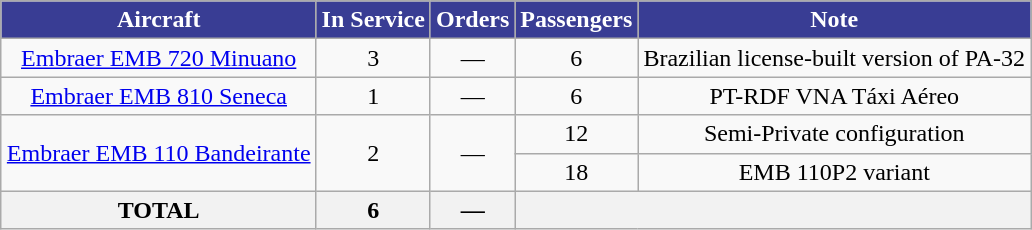<table class="wikitable" style="text-align:center; margin:0.5em auto">
<tr>
<th style="background:#393d94; color:white;">Aircraft</th>
<th style="background:#393d94; color:white;">In Service</th>
<th style="background:#393d94; color:white;">Orders</th>
<th style="background:#393d94; color:white;">Passengers</th>
<th style="background:#393d94; color:white;">Note</th>
</tr>
<tr>
<td rowspan="1"><div><a href='#'>Embraer EMB 720 Minuano</a></div></td>
<td rowspan="1"><div>3</div></td>
<td rowspan="1"><div>—</div></td>
<td rowspan="1"><div>6<br></div></td>
<td><div>Brazilian license-built version of PA-32</div></td>
</tr>
<tr>
<td rowspan="1"><div><a href='#'>Embraer EMB 810 Seneca</a></div></td>
<td rowspan="1"><div>1</div></td>
<td rowspan="1"><div>—</div></td>
<td rowspan="1"><div>6<br></div></td>
<td><div>PT-RDF  VNA Táxi Aéreo</div></td>
</tr>
<tr>
<td rowspan="2"><a href='#'>Embraer EMB 110 Bandeirante</a></td>
<td rowspan="2">2</td>
<td rowspan="2">—</td>
<td rowspan="1">12</td>
<td>Semi-Private configuration</td>
</tr>
<tr>
<td rowspan="1">18</td>
<td>EMB 110P2 variant</td>
</tr>
<tr>
<th>TOTAL</th>
<th>6</th>
<th>—</th>
<th colspan="3"></th>
</tr>
</table>
